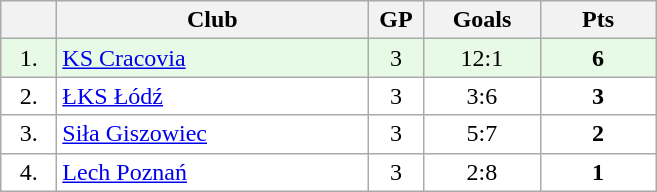<table class="wikitable">
<tr>
<th width="30"></th>
<th width="200">Club</th>
<th width="30">GP</th>
<th width="70">Goals</th>
<th width="70">Pts</th>
</tr>
<tr bgcolor="#e6fae6" align="center">
<td>1.</td>
<td align="left"><a href='#'>KS Cracovia</a></td>
<td>3</td>
<td>12:1</td>
<td><strong>6</strong></td>
</tr>
<tr bgcolor="#FFFFFF" align="center">
<td>2.</td>
<td align="left"><a href='#'>ŁKS Łódź</a></td>
<td>3</td>
<td>3:6</td>
<td><strong>3</strong></td>
</tr>
<tr bgcolor="#FFFFFF" align="center">
<td>3.</td>
<td align="left"><a href='#'>Siła Giszowiec</a></td>
<td>3</td>
<td>5:7</td>
<td><strong>2</strong></td>
</tr>
<tr bgcolor="#FFFFFF" align="center">
<td>4.</td>
<td align="left"><a href='#'>Lech Poznań</a></td>
<td>3</td>
<td>2:8</td>
<td><strong>1</strong></td>
</tr>
</table>
